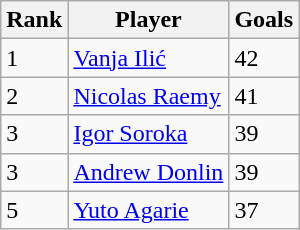<table class="wikitable">
<tr>
<th>Rank</th>
<th>Player</th>
<th>Goals</th>
</tr>
<tr>
<td>1</td>
<td><a href='#'>Vanja Ilić</a></td>
<td>42</td>
</tr>
<tr>
<td>2</td>
<td><a href='#'>Nicolas Raemy</a></td>
<td>41</td>
</tr>
<tr>
<td>3</td>
<td><a href='#'>Igor Soroka</a></td>
<td>39</td>
</tr>
<tr>
<td>3</td>
<td><a href='#'>Andrew Donlin</a></td>
<td>39</td>
</tr>
<tr>
<td>5</td>
<td><a href='#'>Yuto Agarie</a></td>
<td>37</td>
</tr>
</table>
